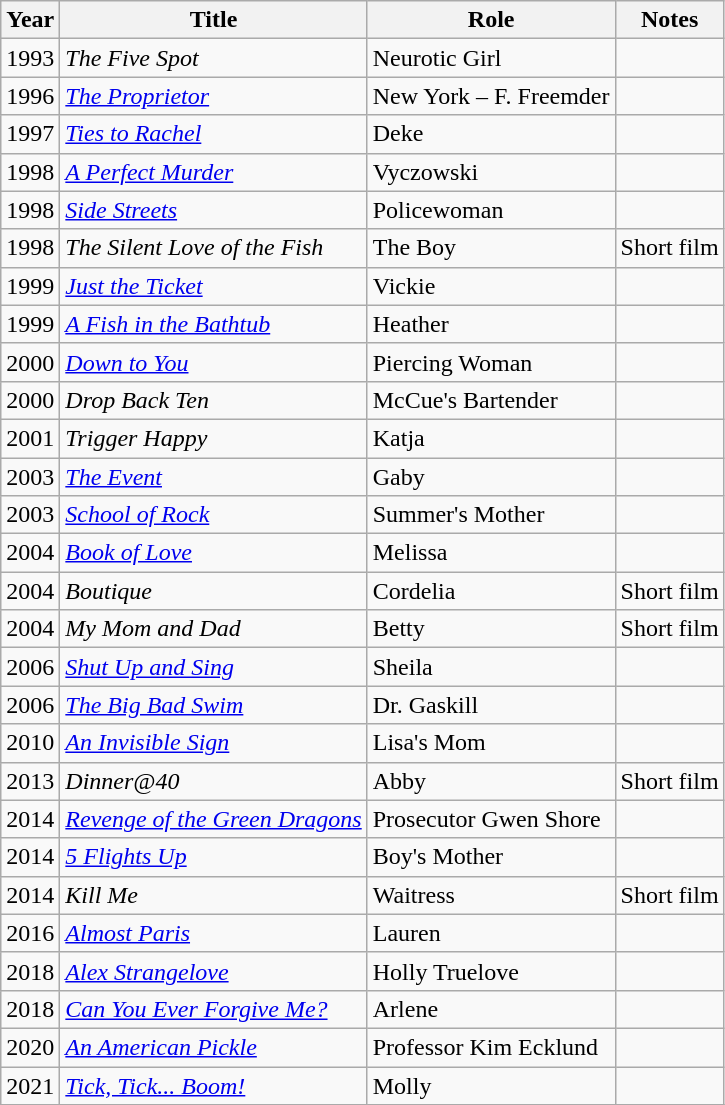<table class="wikitable sortable">
<tr>
<th>Year</th>
<th>Title</th>
<th>Role</th>
<th class="unsortable">Notes</th>
</tr>
<tr>
<td>1993</td>
<td><em>The Five Spot</em></td>
<td>Neurotic Girl</td>
<td></td>
</tr>
<tr>
<td>1996</td>
<td><em><a href='#'>The Proprietor</a></em></td>
<td>New York – F. Freemder</td>
<td></td>
</tr>
<tr>
<td>1997</td>
<td><em><a href='#'>Ties to Rachel</a></em></td>
<td>Deke</td>
<td></td>
</tr>
<tr>
<td>1998</td>
<td><em><a href='#'>A Perfect Murder</a></em></td>
<td>Vyczowski</td>
<td></td>
</tr>
<tr>
<td>1998</td>
<td><em><a href='#'>Side Streets</a></em></td>
<td>Policewoman</td>
<td></td>
</tr>
<tr>
<td>1998</td>
<td><em>The Silent Love of the Fish</em></td>
<td>The Boy</td>
<td>Short film</td>
</tr>
<tr>
<td>1999</td>
<td><em><a href='#'>Just the Ticket</a></em></td>
<td>Vickie</td>
<td></td>
</tr>
<tr>
<td>1999</td>
<td><em><a href='#'>A Fish in the Bathtub</a></em></td>
<td>Heather</td>
<td></td>
</tr>
<tr>
<td>2000</td>
<td><em><a href='#'>Down to You</a></em></td>
<td>Piercing Woman</td>
<td></td>
</tr>
<tr>
<td>2000</td>
<td><em>Drop Back Ten </em></td>
<td>McCue's Bartender</td>
<td></td>
</tr>
<tr>
<td>2001</td>
<td><em>Trigger Happy</em></td>
<td>Katja</td>
<td></td>
</tr>
<tr>
<td>2003</td>
<td><em><a href='#'>The Event</a></em></td>
<td>Gaby</td>
<td></td>
</tr>
<tr>
<td>2003</td>
<td><em><a href='#'>School of Rock</a></em></td>
<td>Summer's Mother</td>
<td></td>
</tr>
<tr>
<td>2004</td>
<td><em><a href='#'>Book of Love</a></em></td>
<td>Melissa</td>
<td></td>
</tr>
<tr>
<td>2004</td>
<td><em>Boutique</em></td>
<td>Cordelia</td>
<td>Short film</td>
</tr>
<tr>
<td>2004</td>
<td><em>My Mom and Dad</em></td>
<td>Betty</td>
<td>Short film</td>
</tr>
<tr>
<td>2006</td>
<td><em><a href='#'>Shut Up and Sing</a></em></td>
<td>Sheila</td>
<td></td>
</tr>
<tr>
<td>2006</td>
<td><em><a href='#'>The Big Bad Swim</a></em></td>
<td>Dr. Gaskill</td>
<td></td>
</tr>
<tr>
<td>2010</td>
<td><em><a href='#'>An Invisible Sign</a></em></td>
<td>Lisa's Mom</td>
<td></td>
</tr>
<tr>
<td>2013</td>
<td><em>Dinner@40</em></td>
<td>Abby</td>
<td>Short film</td>
</tr>
<tr>
<td>2014</td>
<td><em><a href='#'>Revenge of the Green Dragons</a></em></td>
<td>Prosecutor Gwen Shore</td>
<td></td>
</tr>
<tr>
<td>2014</td>
<td><em><a href='#'>5 Flights Up</a></em></td>
<td>Boy's Mother</td>
<td></td>
</tr>
<tr>
<td>2014</td>
<td><em>Kill Me</em></td>
<td>Waitress</td>
<td>Short film</td>
</tr>
<tr>
<td>2016</td>
<td><em><a href='#'>Almost Paris</a></em></td>
<td>Lauren</td>
<td></td>
</tr>
<tr>
<td>2018</td>
<td><em><a href='#'>Alex Strangelove</a></em></td>
<td>Holly Truelove</td>
<td></td>
</tr>
<tr>
<td>2018</td>
<td><em><a href='#'>Can You Ever Forgive Me?</a></em></td>
<td>Arlene</td>
<td></td>
</tr>
<tr>
<td>2020</td>
<td><em><a href='#'>An American Pickle</a></em></td>
<td>Professor Kim Ecklund</td>
<td></td>
</tr>
<tr>
<td>2021</td>
<td><em><a href='#'>Tick, Tick... Boom!</a></em></td>
<td>Molly</td>
<td></td>
</tr>
<tr>
</tr>
</table>
